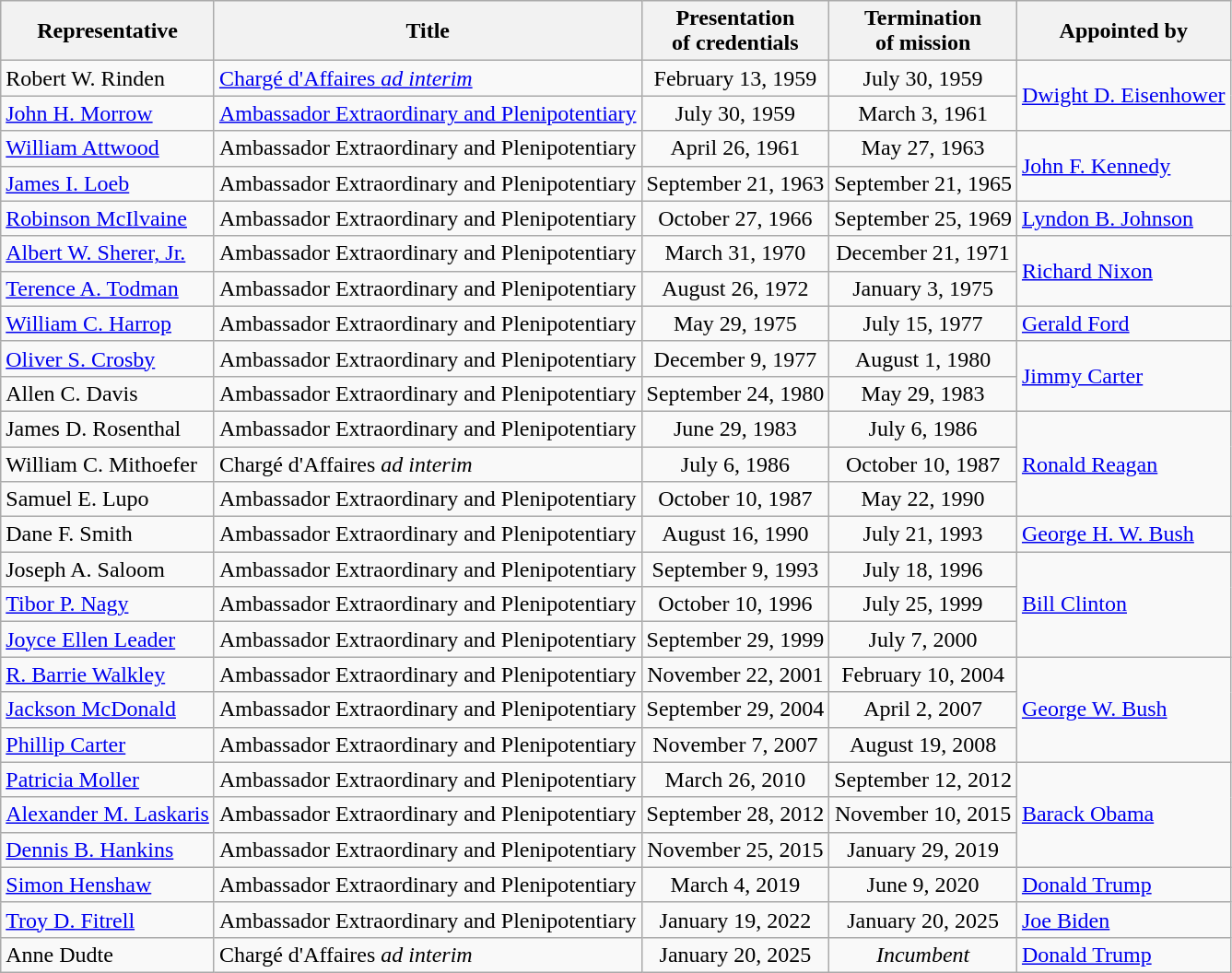<table class=wikitable>
<tr>
<th>Representative</th>
<th>Title</th>
<th>Presentation<br>of credentials</th>
<th>Termination<br>of mission</th>
<th>Appointed by</th>
</tr>
<tr>
<td>Robert W. Rinden</td>
<td><a href='#'>Chargé d'Affaires <em>ad interim</em></a></td>
<td align=center>February 13, 1959</td>
<td align=center>July 30, 1959</td>
<td rowspan=2><a href='#'>Dwight D. Eisenhower</a></td>
</tr>
<tr>
<td><a href='#'>John H. Morrow</a></td>
<td><a href='#'>Ambassador Extraordinary and Plenipotentiary</a></td>
<td align=center>July 30, 1959</td>
<td align=center>March 3, 1961</td>
</tr>
<tr>
<td><a href='#'>William Attwood</a></td>
<td>Ambassador Extraordinary and Plenipotentiary</td>
<td align=center>April 26, 1961</td>
<td align=center>May 27, 1963</td>
<td rowspan=2><a href='#'>John F. Kennedy</a></td>
</tr>
<tr>
<td><a href='#'>James I. Loeb</a></td>
<td>Ambassador Extraordinary and Plenipotentiary</td>
<td align=center>September 21, 1963</td>
<td align=center>September 21, 1965</td>
</tr>
<tr>
<td><a href='#'>Robinson McIlvaine</a></td>
<td>Ambassador Extraordinary and Plenipotentiary</td>
<td align=center>October 27, 1966</td>
<td align=center>September 25, 1969</td>
<td rowspan=1><a href='#'>Lyndon B. Johnson</a></td>
</tr>
<tr>
<td><a href='#'>Albert W. Sherer, Jr.</a></td>
<td>Ambassador Extraordinary and Plenipotentiary</td>
<td align=center>March 31, 1970</td>
<td align=center>December 21, 1971</td>
<td rowspan=2><a href='#'>Richard Nixon</a></td>
</tr>
<tr>
<td><a href='#'>Terence A. Todman</a></td>
<td>Ambassador Extraordinary and Plenipotentiary</td>
<td align=center>August 26, 1972</td>
<td align=center>January 3, 1975</td>
</tr>
<tr>
<td><a href='#'>William C. Harrop</a></td>
<td>Ambassador Extraordinary and Plenipotentiary</td>
<td align=center>May 29, 1975</td>
<td align=center>July 15, 1977</td>
<td rowspan=1><a href='#'>Gerald Ford</a></td>
</tr>
<tr>
<td><a href='#'>Oliver S. Crosby</a></td>
<td>Ambassador Extraordinary and Plenipotentiary</td>
<td align=center>December 9, 1977</td>
<td align=center>August 1, 1980</td>
<td rowspan=2><a href='#'>Jimmy Carter</a></td>
</tr>
<tr>
<td>Allen C. Davis</td>
<td>Ambassador Extraordinary and Plenipotentiary</td>
<td align=center>September 24, 1980</td>
<td align=center>May 29, 1983</td>
</tr>
<tr>
<td>James D. Rosenthal</td>
<td>Ambassador Extraordinary and Plenipotentiary</td>
<td align=center>June 29, 1983</td>
<td align=center>July 6, 1986</td>
<td rowspan=3><a href='#'>Ronald Reagan</a></td>
</tr>
<tr>
<td>William C. Mithoefer</td>
<td>Chargé d'Affaires <em>ad interim</em></td>
<td align=center>July 6, 1986</td>
<td align=center>October 10, 1987</td>
</tr>
<tr>
<td>Samuel E. Lupo</td>
<td>Ambassador Extraordinary and Plenipotentiary</td>
<td align=center>October 10, 1987</td>
<td align=center>May 22, 1990</td>
</tr>
<tr>
<td>Dane F. Smith</td>
<td>Ambassador Extraordinary and Plenipotentiary</td>
<td align=center>August 16, 1990</td>
<td align=center>July 21, 1993</td>
<td rowspan=1><a href='#'>George H. W. Bush</a></td>
</tr>
<tr>
<td>Joseph A. Saloom</td>
<td>Ambassador Extraordinary and Plenipotentiary</td>
<td align=center>September 9, 1993</td>
<td align=center>July 18, 1996</td>
<td rowspan=3><a href='#'>Bill Clinton</a></td>
</tr>
<tr>
<td><a href='#'>Tibor P. Nagy</a></td>
<td>Ambassador Extraordinary and Plenipotentiary</td>
<td align=center>October 10, 1996</td>
<td align=center>July 25, 1999</td>
</tr>
<tr>
<td><a href='#'>Joyce Ellen Leader</a></td>
<td>Ambassador Extraordinary and Plenipotentiary</td>
<td align=center>September 29, 1999</td>
<td align=center>July 7, 2000</td>
</tr>
<tr>
<td><a href='#'>R. Barrie Walkley</a></td>
<td>Ambassador Extraordinary and Plenipotentiary</td>
<td align=center>November 22, 2001</td>
<td align=center>February 10, 2004</td>
<td rowspan=3><a href='#'>George W. Bush</a></td>
</tr>
<tr>
<td><a href='#'>Jackson McDonald</a></td>
<td>Ambassador Extraordinary and Plenipotentiary</td>
<td align=center>September 29, 2004</td>
<td align=center>April 2, 2007</td>
</tr>
<tr>
<td><a href='#'>Phillip Carter</a></td>
<td>Ambassador Extraordinary and Plenipotentiary</td>
<td align=center>November 7, 2007</td>
<td align=center>August 19, 2008</td>
</tr>
<tr>
<td><a href='#'>Patricia Moller</a></td>
<td>Ambassador Extraordinary and Plenipotentiary</td>
<td align=center>March 26, 2010</td>
<td align=center>September 12, 2012</td>
<td rowspan=3><a href='#'>Barack Obama</a></td>
</tr>
<tr>
<td><a href='#'>Alexander M. Laskaris</a></td>
<td>Ambassador Extraordinary and Plenipotentiary</td>
<td align=center>September 28, 2012</td>
<td align=center>November 10, 2015</td>
</tr>
<tr>
<td><a href='#'>Dennis B. Hankins</a></td>
<td>Ambassador Extraordinary and Plenipotentiary</td>
<td align=center>November 25, 2015</td>
<td align=center>January 29, 2019</td>
</tr>
<tr>
<td><a href='#'>Simon Henshaw</a></td>
<td>Ambassador Extraordinary and Plenipotentiary</td>
<td align=center>March 4, 2019</td>
<td align=center>June 9, 2020</td>
<td><a href='#'>Donald Trump</a></td>
</tr>
<tr>
<td><a href='#'>Troy D. Fitrell</a></td>
<td>Ambassador Extraordinary and Plenipotentiary</td>
<td align=center>January 19, 2022</td>
<td align=center>January 20, 2025</td>
<td><a href='#'>Joe Biden</a></td>
</tr>
<tr>
<td>Anne Dudte</td>
<td>Chargé d'Affaires <em>ad interim</em></td>
<td align=center>January 20, 2025</td>
<td align=center><em>Incumbent</em></td>
<td><a href='#'>Donald Trump</a></td>
</tr>
</table>
